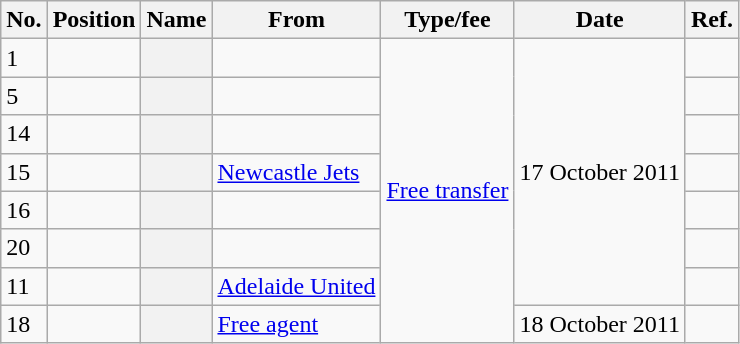<table class="wikitable plainrowheaders sortable" style="text-align:center; text-align:left">
<tr>
<th>No.</th>
<th>Position</th>
<th>Name</th>
<th>From</th>
<th>Type/fee</th>
<th>Date</th>
<th>Ref.</th>
</tr>
<tr>
<td>1</td>
<td></td>
<th scope="row"></th>
<td></td>
<td rowspan="8"><a href='#'>Free transfer</a></td>
<td rowspan="7">17 October 2011</td>
<td></td>
</tr>
<tr>
<td>5</td>
<td></td>
<th scope="row"></th>
<td></td>
<td></td>
</tr>
<tr>
<td>14</td>
<td></td>
<th scope="row"></th>
<td></td>
<td></td>
</tr>
<tr>
<td>15</td>
<td></td>
<th scope="row"></th>
<td><a href='#'>Newcastle Jets</a></td>
<td></td>
</tr>
<tr>
<td>16</td>
<td></td>
<th scope="row"></th>
<td></td>
<td></td>
</tr>
<tr>
<td>20</td>
<td></td>
<th scope="row"></th>
<td></td>
<td></td>
</tr>
<tr>
<td>11</td>
<td></td>
<th scope="row"></th>
<td><a href='#'>Adelaide United</a></td>
<td></td>
</tr>
<tr>
<td>18</td>
<td></td>
<th scope="row"></th>
<td><a href='#'>Free agent</a></td>
<td>18 October 2011</td>
<td></td>
</tr>
</table>
